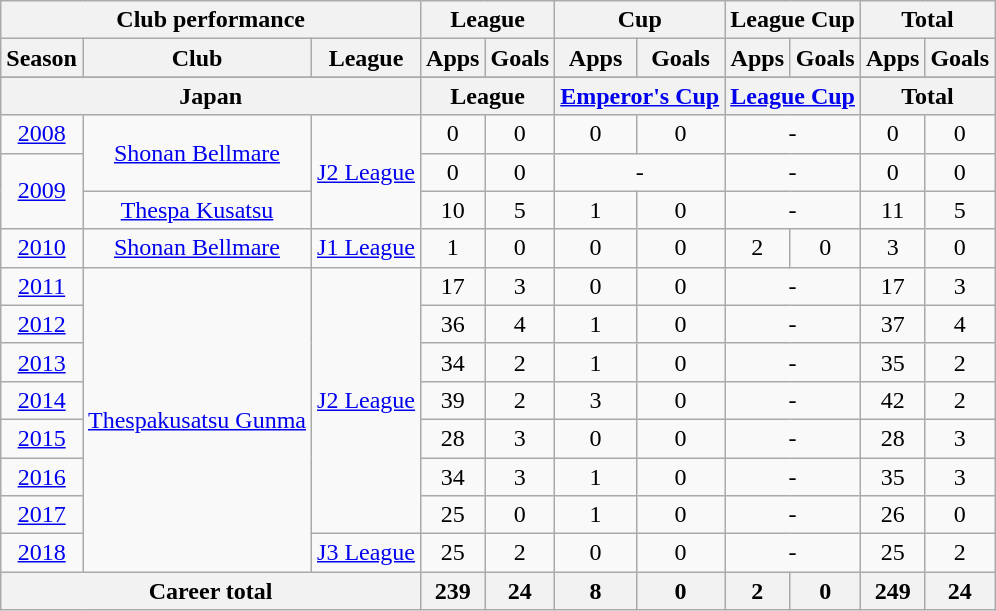<table class="wikitable" style="text-align:center">
<tr>
<th colspan=3>Club performance</th>
<th colspan=2>League</th>
<th colspan=2>Cup</th>
<th colspan=2>League Cup</th>
<th colspan=2>Total</th>
</tr>
<tr>
<th>Season</th>
<th>Club</th>
<th>League</th>
<th>Apps</th>
<th>Goals</th>
<th>Apps</th>
<th>Goals</th>
<th>Apps</th>
<th>Goals</th>
<th>Apps</th>
<th>Goals</th>
</tr>
<tr>
</tr>
<tr>
<th colspan=3>Japan</th>
<th colspan=2>League</th>
<th colspan=2><a href='#'>Emperor's Cup</a></th>
<th colspan=2><a href='#'>League Cup</a></th>
<th colspan=2>Total</th>
</tr>
<tr>
<td><a href='#'>2008</a></td>
<td rowspan="2"><a href='#'>Shonan Bellmare</a></td>
<td rowspan="3"><a href='#'>J2 League</a></td>
<td>0</td>
<td>0</td>
<td>0</td>
<td>0</td>
<td colspan="2">-</td>
<td>0</td>
<td>0</td>
</tr>
<tr>
<td rowspan="2"><a href='#'>2009</a></td>
<td>0</td>
<td>0</td>
<td colspan="2">-</td>
<td colspan="2">-</td>
<td>0</td>
<td>0</td>
</tr>
<tr>
<td><a href='#'>Thespa Kusatsu</a></td>
<td>10</td>
<td>5</td>
<td>1</td>
<td>0</td>
<td colspan="2">-</td>
<td>11</td>
<td>5</td>
</tr>
<tr>
<td><a href='#'>2010</a></td>
<td><a href='#'>Shonan Bellmare</a></td>
<td><a href='#'>J1 League</a></td>
<td>1</td>
<td>0</td>
<td>0</td>
<td>0</td>
<td>2</td>
<td>0</td>
<td>3</td>
<td>0</td>
</tr>
<tr>
<td><a href='#'>2011</a></td>
<td rowspan="8"><a href='#'>Thespakusatsu Gunma</a></td>
<td rowspan="7"><a href='#'>J2 League</a></td>
<td>17</td>
<td>3</td>
<td>0</td>
<td>0</td>
<td colspan="2">-</td>
<td>17</td>
<td>3</td>
</tr>
<tr>
<td><a href='#'>2012</a></td>
<td>36</td>
<td>4</td>
<td>1</td>
<td>0</td>
<td colspan="2">-</td>
<td>37</td>
<td>4</td>
</tr>
<tr>
<td><a href='#'>2013</a></td>
<td>34</td>
<td>2</td>
<td>1</td>
<td>0</td>
<td colspan="2">-</td>
<td>35</td>
<td>2</td>
</tr>
<tr>
<td><a href='#'>2014</a></td>
<td>39</td>
<td>2</td>
<td>3</td>
<td>0</td>
<td colspan="2">-</td>
<td>42</td>
<td>2</td>
</tr>
<tr>
<td><a href='#'>2015</a></td>
<td>28</td>
<td>3</td>
<td>0</td>
<td>0</td>
<td colspan="2">-</td>
<td>28</td>
<td>3</td>
</tr>
<tr>
<td><a href='#'>2016</a></td>
<td>34</td>
<td>3</td>
<td>1</td>
<td>0</td>
<td colspan="2">-</td>
<td>35</td>
<td>3</td>
</tr>
<tr>
<td><a href='#'>2017</a></td>
<td>25</td>
<td>0</td>
<td>1</td>
<td>0</td>
<td colspan="2">-</td>
<td>26</td>
<td>0</td>
</tr>
<tr>
<td><a href='#'>2018</a></td>
<td><a href='#'>J3 League</a></td>
<td>25</td>
<td>2</td>
<td>0</td>
<td>0</td>
<td colspan="2">-</td>
<td>25</td>
<td>2</td>
</tr>
<tr>
<th colspan=3>Career total</th>
<th>239</th>
<th>24</th>
<th>8</th>
<th>0</th>
<th>2</th>
<th>0</th>
<th>249</th>
<th>24</th>
</tr>
</table>
